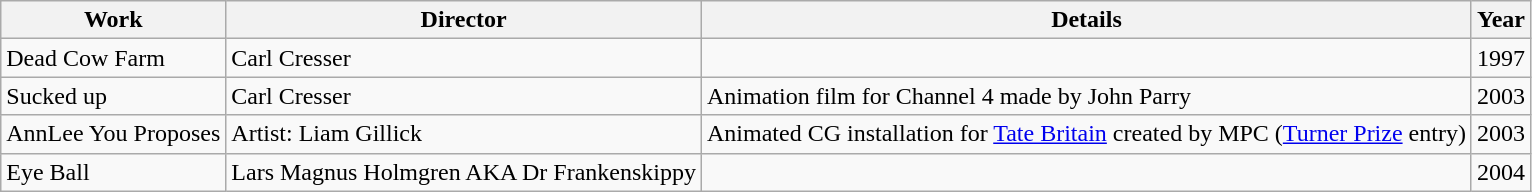<table class="wikitable">
<tr>
<th>Work</th>
<th>Director</th>
<th>Details</th>
<th>Year</th>
</tr>
<tr>
<td>Dead Cow Farm</td>
<td>Carl Cresser</td>
<td></td>
<td>1997</td>
</tr>
<tr>
<td>Sucked up</td>
<td>Carl Cresser</td>
<td>Animation film for Channel 4 made by John Parry</td>
<td>2003</td>
</tr>
<tr>
<td>AnnLee You Proposes</td>
<td>Artist: Liam Gillick</td>
<td>Animated CG installation for <a href='#'>Tate Britain</a> created by MPC (<a href='#'>Turner Prize</a> entry)</td>
<td>2003</td>
</tr>
<tr>
<td>Eye Ball</td>
<td>Lars Magnus Holmgren AKA Dr Frankenskippy</td>
<td></td>
<td>2004</td>
</tr>
</table>
